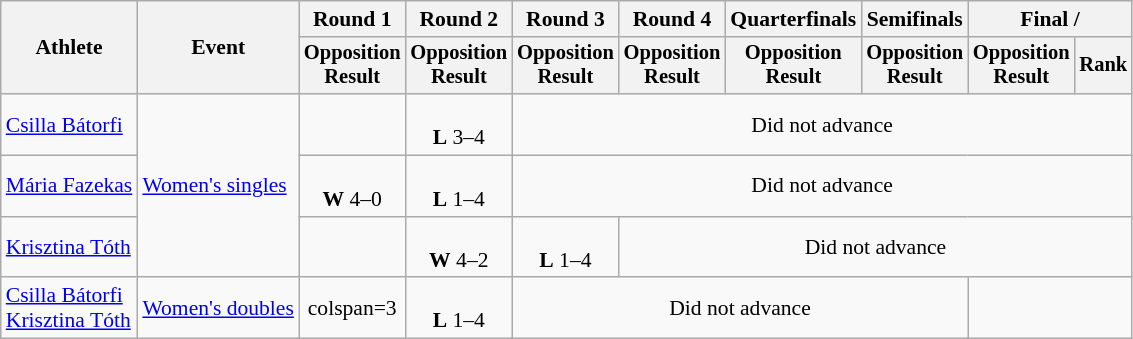<table class="wikitable" style="font-size:90%">
<tr>
<th rowspan="2">Athlete</th>
<th rowspan="2">Event</th>
<th>Round 1</th>
<th>Round 2</th>
<th>Round 3</th>
<th>Round 4</th>
<th>Quarterfinals</th>
<th>Semifinals</th>
<th colspan=2>Final / </th>
</tr>
<tr style="font-size:95%">
<th>Opposition<br>Result</th>
<th>Opposition<br>Result</th>
<th>Opposition<br>Result</th>
<th>Opposition<br>Result</th>
<th>Opposition<br>Result</th>
<th>Opposition<br>Result</th>
<th>Opposition<br>Result</th>
<th>Rank</th>
</tr>
<tr align=center>
<td align=left><a href='#'>Csilla Bátorfi</a></td>
<td align=left rowspan=3><a href='#'>Women's singles</a></td>
<td></td>
<td><br><strong>L</strong> 3–4</td>
<td colspan=6>Did not advance</td>
</tr>
<tr align=center>
<td align=left><a href='#'>Mária Fazekas</a></td>
<td><br><strong>W</strong> 4–0</td>
<td><br><strong>L</strong> 1–4</td>
<td colspan=6>Did not advance</td>
</tr>
<tr align=center>
<td align=left><a href='#'>Krisztina Tóth</a></td>
<td></td>
<td><br><strong>W</strong> 4–2</td>
<td><br><strong>L</strong> 1–4</td>
<td colspan=5>Did not advance</td>
</tr>
<tr align=center>
<td align=left><a href='#'>Csilla Bátorfi</a><br><a href='#'>Krisztina Tóth</a></td>
<td align=left><a href='#'>Women's doubles</a></td>
<td>colspan=3 </td>
<td><br><strong>L</strong> 1–4</td>
<td colspan=4>Did not advance</td>
</tr>
</table>
